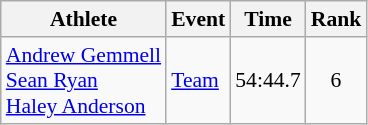<table class="wikitable" style="font-size:90%;">
<tr>
<th>Athlete</th>
<th>Event</th>
<th>Time</th>
<th>Rank</th>
</tr>
<tr align=center>
<td align=left><a href='#'>Andrew Gemmell</a><br><a href='#'>Sean Ryan</a><br><a href='#'>Haley Anderson</a></td>
<td align=left><a href='#'>Team</a></td>
<td>54:44.7</td>
<td>6</td>
</tr>
</table>
